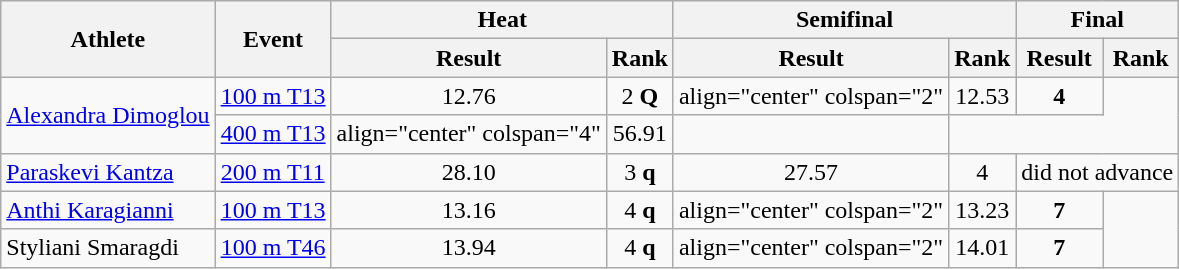<table class="wikitable">
<tr>
<th rowspan="2">Athlete</th>
<th rowspan="2">Event</th>
<th colspan="2">Heat</th>
<th colspan="2">Semifinal</th>
<th colspan="2">Final</th>
</tr>
<tr>
<th>Result</th>
<th>Rank</th>
<th>Result</th>
<th>Rank</th>
<th>Result</th>
<th>Rank</th>
</tr>
<tr>
<td rowspan=2><a href='#'>Alexandra Dimoglou</a></td>
<td><a href='#'>100 m T13</a></td>
<td align="center">12.76</td>
<td align="center">2 <strong>Q</strong></td>
<td>align="center" colspan="2" </td>
<td align="center">12.53 <strong></strong></td>
<td align="center"><strong>4</strong></td>
</tr>
<tr>
<td><a href='#'>400 m T13</a></td>
<td>align="center" colspan="4" </td>
<td align="center">56.91 <strong></strong></td>
<td align="center"></td>
</tr>
<tr>
<td><a href='#'>Paraskevi Kantza</a></td>
<td><a href='#'>200 m T11</a></td>
<td align="center">28.10 <strong></strong></td>
<td align="center">3 <strong>q</strong></td>
<td align="center">27.57 <strong></strong></td>
<td align="center">4</td>
<td align="center" colspan="2">did not advance</td>
</tr>
<tr>
<td><a href='#'>Anthi Karagianni</a></td>
<td><a href='#'>100 m T13</a></td>
<td align="center">13.16</td>
<td align="center">4 <strong>q</strong></td>
<td>align="center" colspan="2" </td>
<td align="center">13.23</td>
<td align="center"><strong>7</strong></td>
</tr>
<tr>
<td>Styliani Smaragdi</td>
<td><a href='#'>100 m T46</a></td>
<td align="center">13.94</td>
<td align="center">4 <strong>q</strong></td>
<td>align="center" colspan="2" </td>
<td align="center">14.01</td>
<td align="center"><strong>7</strong></td>
</tr>
</table>
